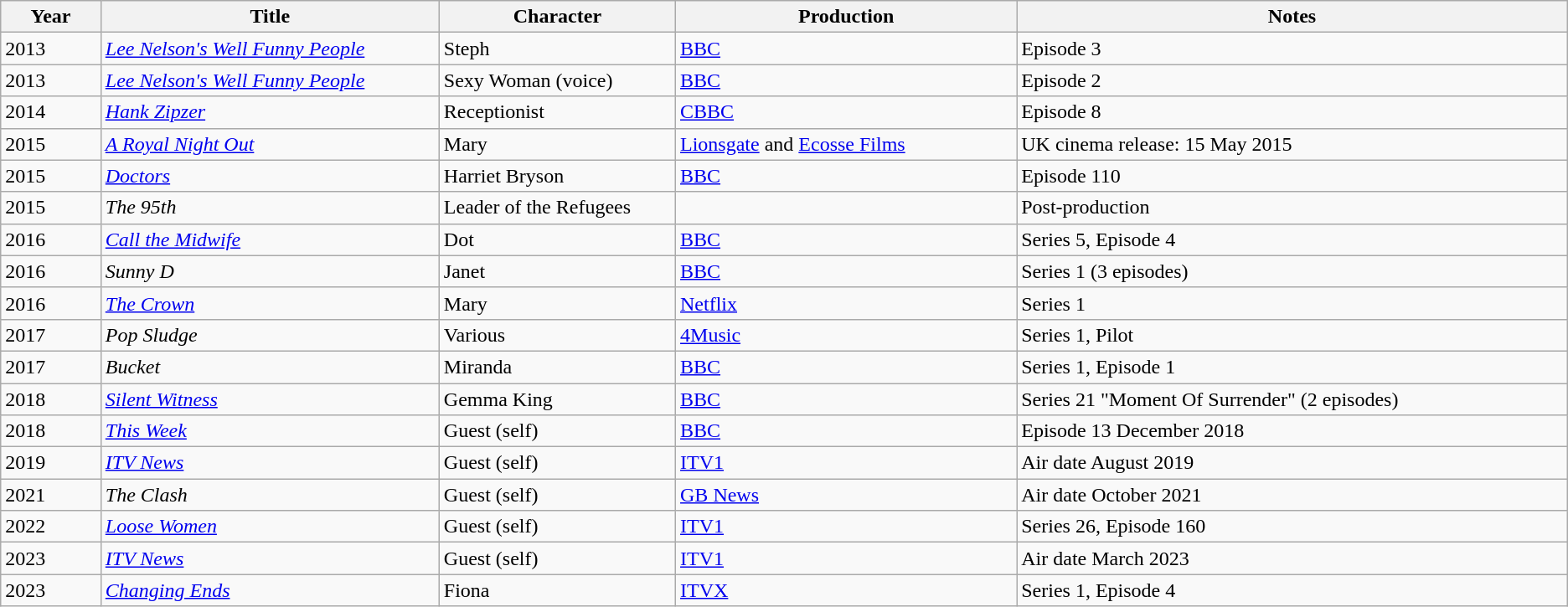<table class="wikitable">
<tr>
<th scope="col" width="80">Year</th>
<th scope="col" width="300">Title</th>
<th scope="col" width="200">Character</th>
<th scope="col" width="300">Production</th>
<th scope="col" width="500">Notes</th>
</tr>
<tr>
<td>2013</td>
<td><em><a href='#'>Lee Nelson's Well Funny People</a></em></td>
<td>Steph</td>
<td><a href='#'>BBC</a></td>
<td>Episode 3</td>
</tr>
<tr>
<td>2013</td>
<td><em><a href='#'>Lee Nelson's Well Funny People</a></em></td>
<td>Sexy Woman (voice)</td>
<td><a href='#'>BBC</a></td>
<td>Episode 2</td>
</tr>
<tr>
<td>2014</td>
<td><em><a href='#'>Hank Zipzer</a></em></td>
<td>Receptionist</td>
<td><a href='#'>CBBC</a></td>
<td>Episode 8</td>
</tr>
<tr>
<td>2015</td>
<td><em><a href='#'>A Royal Night Out</a></em></td>
<td>Mary</td>
<td><a href='#'>Lionsgate</a> and <a href='#'>Ecosse Films</a></td>
<td>UK cinema release: 15 May 2015</td>
</tr>
<tr>
<td>2015</td>
<td><em><a href='#'>Doctors</a></em></td>
<td>Harriet Bryson</td>
<td><a href='#'>BBC</a></td>
<td>Episode 110</td>
</tr>
<tr>
<td>2015</td>
<td><em>The 95th</em></td>
<td>Leader of the Refugees</td>
<td></td>
<td>Post-production</td>
</tr>
<tr>
<td>2016</td>
<td><em><a href='#'>Call the Midwife</a></em></td>
<td>Dot</td>
<td><a href='#'>BBC</a></td>
<td>Series 5, Episode 4</td>
</tr>
<tr>
<td>2016</td>
<td><em>Sunny D</em></td>
<td>Janet</td>
<td><a href='#'>BBC</a></td>
<td>Series 1 (3 episodes)</td>
</tr>
<tr>
<td>2016</td>
<td><em><a href='#'>The Crown</a></em></td>
<td>Mary</td>
<td><a href='#'>Netflix</a></td>
<td>Series 1</td>
</tr>
<tr>
<td>2017</td>
<td><em>Pop Sludge</em></td>
<td>Various</td>
<td><a href='#'>4Music</a></td>
<td>Series 1, Pilot</td>
</tr>
<tr>
<td>2017</td>
<td><em>Bucket</em></td>
<td>Miranda</td>
<td><a href='#'>BBC</a></td>
<td>Series 1, Episode 1</td>
</tr>
<tr>
<td>2018</td>
<td><em><a href='#'>Silent Witness</a></em></td>
<td>Gemma King</td>
<td><a href='#'>BBC</a></td>
<td>Series 21 "Moment Of Surrender" (2 episodes)</td>
</tr>
<tr>
<td>2018</td>
<td><em><a href='#'>This Week</a></em></td>
<td>Guest (self)</td>
<td><a href='#'>BBC</a></td>
<td>Episode 13 December 2018</td>
</tr>
<tr>
<td>2019</td>
<td><em><a href='#'>ITV News</a></em></td>
<td>Guest (self)</td>
<td><a href='#'>ITV1</a></td>
<td>Air date August 2019</td>
</tr>
<tr>
<td>2021</td>
<td><em>The Clash</em></td>
<td>Guest (self)</td>
<td><a href='#'>GB News</a></td>
<td>Air date October 2021</td>
</tr>
<tr>
<td>2022</td>
<td><em><a href='#'>Loose Women</a></em></td>
<td>Guest (self)</td>
<td><a href='#'>ITV1</a></td>
<td>Series 26, Episode 160</td>
</tr>
<tr>
<td>2023</td>
<td><em><a href='#'>ITV News</a></em></td>
<td>Guest (self)</td>
<td><a href='#'>ITV1</a></td>
<td>Air date March 2023</td>
</tr>
<tr>
<td>2023</td>
<td><em><a href='#'>Changing Ends</a></em></td>
<td>Fiona</td>
<td><a href='#'>ITVX</a></td>
<td>Series 1, Episode 4</td>
</tr>
</table>
